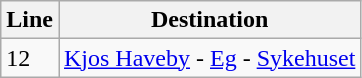<table class="wikitable sortable">
<tr>
<th>Line</th>
<th>Destination</th>
</tr>
<tr>
<td>12</td>
<td><a href='#'>Kjos Haveby</a> - <a href='#'>Eg</a> - <a href='#'>Sykehuset</a></td>
</tr>
</table>
